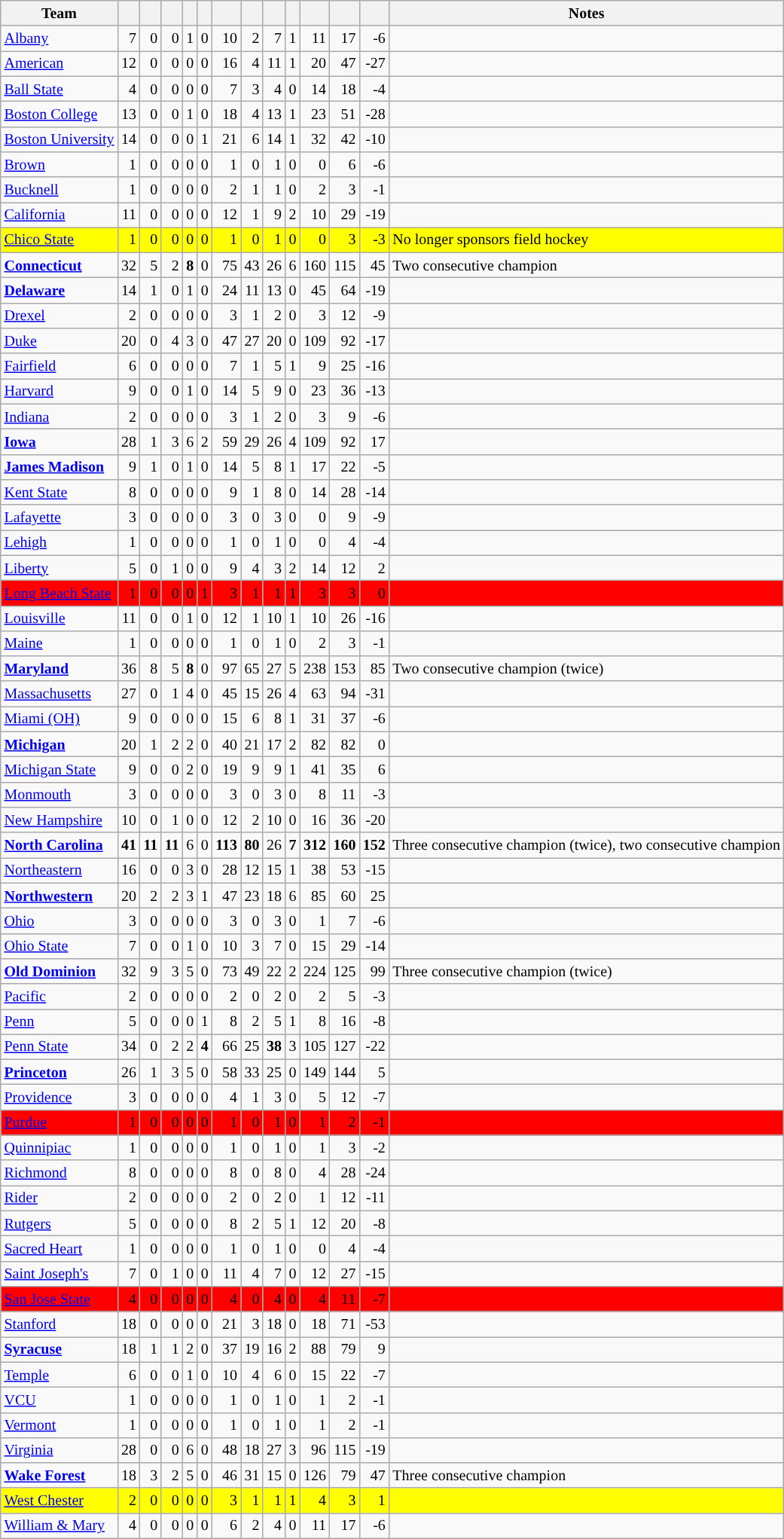<table class="sortable wikitable" style="font-size: smaller; text-align:right">
<tr>
<th class="unsortable">Team</th>
<th></th>
<th></th>
<th></th>
<th></th>
<th></th>
<th></th>
<th></th>
<th></th>
<th></th>
<th></th>
<th></th>
<th></th>
<th>Notes</th>
</tr>
<tr style="background:">
<td align="left"><a href='#'>Albany</a></td>
<td>7</td>
<td>0</td>
<td>0</td>
<td>1</td>
<td>0</td>
<td>10</td>
<td>2</td>
<td>7</td>
<td>1</td>
<td>11</td>
<td>17</td>
<td>-6</td>
<td style="text-align:left"></td>
</tr>
<tr style="background:">
<td align="left"><a href='#'>American</a></td>
<td>12</td>
<td>0</td>
<td>0</td>
<td>0</td>
<td>0</td>
<td>16</td>
<td>4</td>
<td>11</td>
<td>1</td>
<td>20</td>
<td>47</td>
<td>-27</td>
<td style="text-align:left"></td>
</tr>
<tr style="background:">
<td align="left"><a href='#'>Ball State</a></td>
<td>4</td>
<td>0</td>
<td>0</td>
<td>0</td>
<td>0</td>
<td>7</td>
<td>3</td>
<td>4</td>
<td>0</td>
<td>14</td>
<td>18</td>
<td>-4</td>
<td style="text-align:left"></td>
</tr>
<tr style="background:">
<td align="left"><a href='#'>Boston College</a></td>
<td>13</td>
<td>0</td>
<td>0</td>
<td>1</td>
<td>0</td>
<td>18</td>
<td>4</td>
<td>13</td>
<td>1</td>
<td>23</td>
<td>51</td>
<td>-28</td>
<td style="text-align:left"></td>
</tr>
<tr style="background:">
<td align="left"><a href='#'>Boston University</a></td>
<td>14</td>
<td>0</td>
<td>0</td>
<td>0</td>
<td>1</td>
<td>21</td>
<td>6</td>
<td>14</td>
<td>1</td>
<td>32</td>
<td>42</td>
<td>-10</td>
<td style="text-align:left"></td>
</tr>
<tr style="background:">
<td align="left"><a href='#'>Brown</a></td>
<td>1</td>
<td>0</td>
<td>0</td>
<td>0</td>
<td>0</td>
<td>1</td>
<td>0</td>
<td>1</td>
<td>0</td>
<td>0</td>
<td>6</td>
<td>-6</td>
<td style="text-align:left"></td>
</tr>
<tr style="background:">
<td align="left"><a href='#'>Bucknell</a></td>
<td>1</td>
<td>0</td>
<td>0</td>
<td>0</td>
<td>0</td>
<td>2</td>
<td>1</td>
<td>1</td>
<td>0</td>
<td>2</td>
<td>3</td>
<td>-1</td>
<td style="text-align:left"></td>
</tr>
<tr style="background:">
<td align="left"><a href='#'>California</a></td>
<td>11</td>
<td>0</td>
<td>0</td>
<td>0</td>
<td>0</td>
<td>12</td>
<td>1</td>
<td>9</td>
<td>2</td>
<td>10</td>
<td>29</td>
<td>-19</td>
<td style="text-align:left"></td>
</tr>
<tr style="background:#FFFF00">
<td align="left"><a href='#'>Chico State</a></td>
<td>1</td>
<td>0</td>
<td>0</td>
<td>0</td>
<td>0</td>
<td>1</td>
<td>0</td>
<td>1</td>
<td>0</td>
<td>0</td>
<td>3</td>
<td>-3</td>
<td style="text-align:left">No longer sponsors field hockey</td>
</tr>
<tr style="background:">
<td align="left"><strong><a href='#'>Connecticut</a></strong></td>
<td>32</td>
<td>5</td>
<td>2</td>
<td><strong>8</strong></td>
<td>0</td>
<td>75</td>
<td>43</td>
<td>26</td>
<td>6</td>
<td>160</td>
<td>115</td>
<td>45</td>
<td style="text-align:left">Two consecutive champion</td>
</tr>
<tr style="background:">
<td align="left"><strong><a href='#'>Delaware</a></strong></td>
<td>14</td>
<td>1</td>
<td>0</td>
<td>1</td>
<td>0</td>
<td>24</td>
<td>11</td>
<td>13</td>
<td>0</td>
<td>45</td>
<td>64</td>
<td>-19</td>
<td style="text-align:left"></td>
</tr>
<tr style="background:">
<td align="left"><a href='#'>Drexel</a></td>
<td>2</td>
<td>0</td>
<td>0</td>
<td>0</td>
<td>0</td>
<td>3</td>
<td>1</td>
<td>2</td>
<td>0</td>
<td>3</td>
<td>12</td>
<td>-9</td>
<td style="text-align:left"></td>
</tr>
<tr style="background:">
<td align="left"><a href='#'>Duke</a></td>
<td>20</td>
<td>0</td>
<td>4</td>
<td>3</td>
<td>0</td>
<td>47</td>
<td>27</td>
<td>20</td>
<td>0</td>
<td>109</td>
<td>92</td>
<td>-17</td>
<td style="text-align:left"></td>
</tr>
<tr style="background:">
<td align="left"><a href='#'>Fairfield</a></td>
<td>6</td>
<td>0</td>
<td>0</td>
<td>0</td>
<td>0</td>
<td>7</td>
<td>1</td>
<td>5</td>
<td>1</td>
<td>9</td>
<td>25</td>
<td>-16</td>
<td style="text-align:left"></td>
</tr>
<tr style="background:">
<td align="left"><a href='#'>Harvard</a></td>
<td>9</td>
<td>0</td>
<td>0</td>
<td>1</td>
<td>0</td>
<td>14</td>
<td>5</td>
<td>9</td>
<td>0</td>
<td>23</td>
<td>36</td>
<td>-13</td>
<td style="text-align:left"></td>
</tr>
<tr style="background:">
<td align="left"><a href='#'>Indiana</a></td>
<td>2</td>
<td>0</td>
<td>0</td>
<td>0</td>
<td>0</td>
<td>3</td>
<td>1</td>
<td>2</td>
<td>0</td>
<td>3</td>
<td>9</td>
<td>-6</td>
<td style="text-align:left"></td>
</tr>
<tr style="background:">
<td align="left"><strong><a href='#'>Iowa</a></strong></td>
<td>28</td>
<td>1</td>
<td>3</td>
<td>6</td>
<td>2</td>
<td>59</td>
<td>29</td>
<td>26</td>
<td>4</td>
<td>109</td>
<td>92</td>
<td>17</td>
<td style="text-align:left"></td>
</tr>
<tr style="background:">
<td align="left"><strong><a href='#'>James Madison</a></strong></td>
<td>9</td>
<td>1</td>
<td>0</td>
<td>1</td>
<td>0</td>
<td>14</td>
<td>5</td>
<td>8</td>
<td>1</td>
<td>17</td>
<td>22</td>
<td>-5</td>
<td style="text-align:left"></td>
</tr>
<tr style="background:">
<td align="left"><a href='#'>Kent State</a></td>
<td>8</td>
<td>0</td>
<td>0</td>
<td>0</td>
<td>0</td>
<td>9</td>
<td>1</td>
<td>8</td>
<td>0</td>
<td>14</td>
<td>28</td>
<td>-14</td>
<td style="text-align:left"></td>
</tr>
<tr style="background:">
<td align="left"><a href='#'>Lafayette</a></td>
<td>3</td>
<td>0</td>
<td>0</td>
<td>0</td>
<td>0</td>
<td>3</td>
<td>0</td>
<td>3</td>
<td>0</td>
<td>0</td>
<td>9</td>
<td>-9</td>
<td style="text-align:left"></td>
</tr>
<tr style="background:">
<td align="left"><a href='#'>Lehigh</a></td>
<td>1</td>
<td>0</td>
<td>0</td>
<td>0</td>
<td>0</td>
<td>1</td>
<td>0</td>
<td>1</td>
<td>0</td>
<td>0</td>
<td>4</td>
<td>-4</td>
<td style="text-align:left"></td>
</tr>
<tr style="background:">
<td align="left"><a href='#'>Liberty</a></td>
<td>5</td>
<td>0</td>
<td>1</td>
<td>0</td>
<td>0</td>
<td>9</td>
<td>4</td>
<td>3</td>
<td>2</td>
<td>14</td>
<td>12</td>
<td>2</td>
<td style="text-align:left"></td>
</tr>
<tr style="background:#FF0000">
<td align="left"><a href='#'>Long Beach State</a></td>
<td>1</td>
<td>0</td>
<td>0</td>
<td>0</td>
<td>1</td>
<td>3</td>
<td>1</td>
<td>1</td>
<td>1</td>
<td>3</td>
<td>3</td>
<td>0</td>
<td style="text-align:left"></td>
</tr>
<tr style="background:">
<td align="left"><a href='#'>Louisville</a></td>
<td>11</td>
<td>0</td>
<td>0</td>
<td>1</td>
<td>0</td>
<td>12</td>
<td>1</td>
<td>10</td>
<td>1</td>
<td>10</td>
<td>26</td>
<td>-16</td>
<td style="text-align:left"></td>
</tr>
<tr style="background:">
<td align="left"><a href='#'>Maine</a></td>
<td>1</td>
<td>0</td>
<td>0</td>
<td>0</td>
<td>0</td>
<td>1</td>
<td>0</td>
<td>1</td>
<td>0</td>
<td>2</td>
<td>3</td>
<td>-1</td>
<td style="text-align:left"></td>
</tr>
<tr style="background:">
<td align="left"><strong><a href='#'>Maryland</a></strong></td>
<td>36</td>
<td>8</td>
<td>5</td>
<td><strong>8</strong></td>
<td>0</td>
<td>97</td>
<td>65</td>
<td>27</td>
<td>5</td>
<td>238</td>
<td>153</td>
<td>85</td>
<td style="text-align:left">Two consecutive champion (twice)</td>
</tr>
<tr style="background:">
<td align="left"><a href='#'>Massachusetts</a></td>
<td>27</td>
<td>0</td>
<td>1</td>
<td>4</td>
<td>0</td>
<td>45</td>
<td>15</td>
<td>26</td>
<td>4</td>
<td>63</td>
<td>94</td>
<td>-31</td>
<td style="text-align:left"></td>
</tr>
<tr style="background:">
<td align="left"><a href='#'>Miami (OH)</a></td>
<td>9</td>
<td>0</td>
<td>0</td>
<td>0</td>
<td>0</td>
<td>15</td>
<td>6</td>
<td>8</td>
<td>1</td>
<td>31</td>
<td>37</td>
<td>-6</td>
<td style="text-align:left"></td>
</tr>
<tr style="background:">
<td align="left"><strong><a href='#'>Michigan</a></strong></td>
<td>20</td>
<td>1</td>
<td>2</td>
<td>2</td>
<td>0</td>
<td>40</td>
<td>21</td>
<td>17</td>
<td>2</td>
<td>82</td>
<td>82</td>
<td>0</td>
<td style="text-align:left"></td>
</tr>
<tr style="background:">
<td align="left"><a href='#'>Michigan State</a></td>
<td>9</td>
<td>0</td>
<td>0</td>
<td>2</td>
<td>0</td>
<td>19</td>
<td>9</td>
<td>9</td>
<td>1</td>
<td>41</td>
<td>35</td>
<td>6</td>
<td style="text-align:left"></td>
</tr>
<tr style="background:">
<td align="left"><a href='#'>Monmouth</a></td>
<td>3</td>
<td>0</td>
<td>0</td>
<td>0</td>
<td>0</td>
<td>3</td>
<td>0</td>
<td>3</td>
<td>0</td>
<td>8</td>
<td>11</td>
<td>-3</td>
<td style="text-align:left"></td>
</tr>
<tr style="background:">
<td align="left"><a href='#'>New Hampshire</a></td>
<td>10</td>
<td>0</td>
<td>1</td>
<td>0</td>
<td>0</td>
<td>12</td>
<td>2</td>
<td>10</td>
<td>0</td>
<td>16</td>
<td>36</td>
<td>-20</td>
<td style="text-align:left"></td>
</tr>
<tr style="background:">
<td align="left"><strong><a href='#'>North Carolina</a></strong></td>
<td><strong>41</strong></td>
<td><strong>11</strong></td>
<td><strong>11</strong></td>
<td>6</td>
<td>0</td>
<td><strong>113</strong></td>
<td><strong>80</strong></td>
<td>26</td>
<td><strong>7</strong></td>
<td><strong>312</strong></td>
<td><strong>160</strong></td>
<td><strong>152</strong></td>
<td style="text-align:left">Three consecutive champion (twice), two consecutive champion</td>
</tr>
<tr style="background:">
<td align="left"><a href='#'>Northeastern</a></td>
<td>16</td>
<td>0</td>
<td>0</td>
<td>3</td>
<td>0</td>
<td>28</td>
<td>12</td>
<td>15</td>
<td>1</td>
<td>38</td>
<td>53</td>
<td>-15</td>
<td style="text-align:left"></td>
</tr>
<tr style="background:">
<td align="left"><strong><a href='#'>Northwestern</a></strong></td>
<td>20</td>
<td>2</td>
<td>2</td>
<td>3</td>
<td>1</td>
<td>47</td>
<td>23</td>
<td>18</td>
<td>6</td>
<td>85</td>
<td>60</td>
<td>25</td>
<td style="text-align:left"></td>
</tr>
<tr style="background:">
<td align="left"><a href='#'>Ohio</a></td>
<td>3</td>
<td>0</td>
<td>0</td>
<td>0</td>
<td>0</td>
<td>3</td>
<td>0</td>
<td>3</td>
<td>0</td>
<td>1</td>
<td>7</td>
<td>-6</td>
<td style="text-align:left"></td>
</tr>
<tr style="background:">
<td align="left"><a href='#'>Ohio State</a></td>
<td>7</td>
<td>0</td>
<td>0</td>
<td>1</td>
<td>0</td>
<td>10</td>
<td>3</td>
<td>7</td>
<td>0</td>
<td>15</td>
<td>29</td>
<td>-14</td>
<td style="text-align:left"></td>
</tr>
<tr style="background:">
<td align="left"><strong><a href='#'>Old Dominion</a></strong></td>
<td>32</td>
<td>9</td>
<td>3</td>
<td>5</td>
<td>0</td>
<td>73</td>
<td>49</td>
<td>22</td>
<td>2</td>
<td>224</td>
<td>125</td>
<td>99</td>
<td style="text-align:left">Three consecutive champion (twice)</td>
</tr>
<tr style="background:">
<td align="left"><a href='#'>Pacific</a></td>
<td>2</td>
<td>0</td>
<td>0</td>
<td>0</td>
<td>0</td>
<td>2</td>
<td>0</td>
<td>2</td>
<td>0</td>
<td>2</td>
<td>5</td>
<td>-3</td>
<td style="text-align:left"></td>
</tr>
<tr style="background:">
<td align="left"><a href='#'>Penn</a></td>
<td>5</td>
<td>0</td>
<td>0</td>
<td>0</td>
<td>1</td>
<td>8</td>
<td>2</td>
<td>5</td>
<td>1</td>
<td>8</td>
<td>16</td>
<td>-8</td>
<td style="text-align:left"></td>
</tr>
<tr style="background:">
<td align="left"><a href='#'>Penn State</a></td>
<td>34</td>
<td>0</td>
<td>2</td>
<td>2</td>
<td><strong>4</strong></td>
<td>66</td>
<td>25</td>
<td><strong>38</strong></td>
<td>3</td>
<td>105</td>
<td>127</td>
<td>-22</td>
<td style="text-align:left"></td>
</tr>
<tr style="background:">
<td align="left"><strong><a href='#'>Princeton</a></strong></td>
<td>26</td>
<td>1</td>
<td>3</td>
<td>5</td>
<td>0</td>
<td>58</td>
<td>33</td>
<td>25</td>
<td>0</td>
<td>149</td>
<td>144</td>
<td>5</td>
<td style="text-align:left"></td>
</tr>
<tr style="background:">
<td align="left"><a href='#'>Providence</a></td>
<td>3</td>
<td>0</td>
<td>0</td>
<td>0</td>
<td>0</td>
<td>4</td>
<td>1</td>
<td>3</td>
<td>0</td>
<td>5</td>
<td>12</td>
<td>-7</td>
<td style="text-align:left"></td>
</tr>
<tr style="background:#FF0000">
<td align="left"><a href='#'>Purdue</a></td>
<td>1</td>
<td>0</td>
<td>0</td>
<td>0</td>
<td>0</td>
<td>1</td>
<td>0</td>
<td>1</td>
<td>0</td>
<td>1</td>
<td>2</td>
<td>-1</td>
<td style="text-align:left"></td>
</tr>
<tr style="background:">
<td align="left"><a href='#'>Quinnipiac</a></td>
<td>1</td>
<td>0</td>
<td>0</td>
<td>0</td>
<td>0</td>
<td>1</td>
<td>0</td>
<td>1</td>
<td>0</td>
<td>1</td>
<td>3</td>
<td>-2</td>
<td style="text-align:left"></td>
</tr>
<tr style="background:">
<td align="left"><a href='#'>Richmond</a></td>
<td>8</td>
<td>0</td>
<td>0</td>
<td>0</td>
<td>0</td>
<td>8</td>
<td>0</td>
<td>8</td>
<td>0</td>
<td>4</td>
<td>28</td>
<td>-24</td>
<td style="text-align:left"></td>
</tr>
<tr style="background:">
<td align="left"><a href='#'>Rider</a></td>
<td>2</td>
<td>0</td>
<td>0</td>
<td>0</td>
<td>0</td>
<td>2</td>
<td>0</td>
<td>2</td>
<td>0</td>
<td>1</td>
<td>12</td>
<td>-11</td>
<td style="text-align:left"></td>
</tr>
<tr style="background:">
<td align="left"><a href='#'>Rutgers</a></td>
<td>5</td>
<td>0</td>
<td>0</td>
<td>0</td>
<td>0</td>
<td>8</td>
<td>2</td>
<td>5</td>
<td>1</td>
<td>12</td>
<td>20</td>
<td>-8</td>
<td style="text-align:left"></td>
</tr>
<tr style="background:">
<td align="left"><a href='#'>Sacred Heart</a></td>
<td>1</td>
<td>0</td>
<td>0</td>
<td>0</td>
<td>0</td>
<td>1</td>
<td>0</td>
<td>1</td>
<td>0</td>
<td>0</td>
<td>4</td>
<td>-4</td>
</tr>
<tr style="background:">
<td align="left"><a href='#'>Saint Joseph's</a></td>
<td>7</td>
<td>0</td>
<td>1</td>
<td>0</td>
<td>0</td>
<td>11</td>
<td>4</td>
<td>7</td>
<td>0</td>
<td>12</td>
<td>27</td>
<td>-15</td>
<td style="text-align:left"></td>
</tr>
<tr style="background:#FF0000">
<td align="left"><a href='#'>San Jose State</a></td>
<td>4</td>
<td>0</td>
<td>0</td>
<td>0</td>
<td>0</td>
<td>4</td>
<td>0</td>
<td>4</td>
<td>0</td>
<td>4</td>
<td>11</td>
<td>-7</td>
<td style="text-align:left"></td>
</tr>
<tr style="background:">
<td align="left"><a href='#'>Stanford</a></td>
<td>18</td>
<td>0</td>
<td>0</td>
<td>0</td>
<td>0</td>
<td>21</td>
<td>3</td>
<td>18</td>
<td>0</td>
<td>18</td>
<td>71</td>
<td>-53</td>
<td style="text-align:left"></td>
</tr>
<tr style="background:">
<td align="left"><strong><a href='#'>Syracuse</a></strong></td>
<td>18</td>
<td>1</td>
<td>1</td>
<td>2</td>
<td>0</td>
<td>37</td>
<td>19</td>
<td>16</td>
<td>2</td>
<td>88</td>
<td>79</td>
<td>9</td>
<td style="text-align:left"></td>
</tr>
<tr style="background:">
<td align="left"><a href='#'>Temple</a></td>
<td>6</td>
<td>0</td>
<td>0</td>
<td>1</td>
<td>0</td>
<td>10</td>
<td>4</td>
<td>6</td>
<td>0</td>
<td>15</td>
<td>22</td>
<td>-7</td>
<td style="text-align:left"></td>
</tr>
<tr style="background:">
<td align="left"><a href='#'>VCU</a></td>
<td>1</td>
<td>0</td>
<td>0</td>
<td>0</td>
<td>0</td>
<td>1</td>
<td>0</td>
<td>1</td>
<td>0</td>
<td>1</td>
<td>2</td>
<td>-1</td>
<td style="text-align:left"></td>
</tr>
<tr style="background:">
<td align="left"><a href='#'>Vermont</a></td>
<td>1</td>
<td>0</td>
<td>0</td>
<td>0</td>
<td>0</td>
<td>1</td>
<td>0</td>
<td>1</td>
<td>0</td>
<td>1</td>
<td>2</td>
<td>-1</td>
</tr>
<tr style="background:">
<td align="left"><a href='#'>Virginia</a></td>
<td>28</td>
<td>0</td>
<td>0</td>
<td>6</td>
<td>0</td>
<td>48</td>
<td>18</td>
<td>27</td>
<td>3</td>
<td>96</td>
<td>115</td>
<td>-19</td>
<td style="text-align:left"></td>
</tr>
<tr style="background:">
<td align="left"><strong><a href='#'>Wake Forest</a></strong></td>
<td>18</td>
<td>3</td>
<td>2</td>
<td>5</td>
<td>0</td>
<td>46</td>
<td>31</td>
<td>15</td>
<td>0</td>
<td>126</td>
<td>79</td>
<td>47</td>
<td style="text-align:left">Three consecutive champion</td>
</tr>
<tr style="background:#FFFF00">
<td align="left"><a href='#'>West Chester</a></td>
<td>2</td>
<td>0</td>
<td>0</td>
<td>0</td>
<td>0</td>
<td>3</td>
<td>1</td>
<td>1</td>
<td>1</td>
<td>4</td>
<td>3</td>
<td>1</td>
<td style="text-align:left"></td>
</tr>
<tr style="background:">
<td align="left"><a href='#'>William & Mary</a></td>
<td>4</td>
<td>0</td>
<td>0</td>
<td>0</td>
<td>0</td>
<td>6</td>
<td>2</td>
<td>4</td>
<td>0</td>
<td>11</td>
<td>17</td>
<td>-6</td>
<td style="text-align:left"></td>
</tr>
</table>
